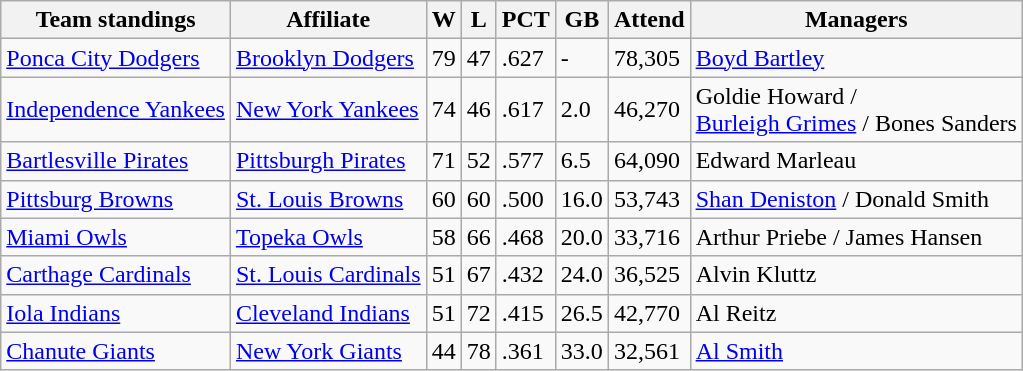<table class="wikitable">
<tr>
<th>Team standings</th>
<th>Affiliate</th>
<th>W</th>
<th>L</th>
<th>PCT</th>
<th>GB</th>
<th>Attend</th>
<th>Managers</th>
</tr>
<tr>
<td><a href='#'>Ponca City Dodgers</a></td>
<td><a href='#'>Brooklyn Dodgers</a></td>
<td>79</td>
<td>47</td>
<td>.627</td>
<td>-</td>
<td>78,305</td>
<td><a href='#'>Boyd Bartley</a></td>
</tr>
<tr>
<td><a href='#'>Independence Yankees</a></td>
<td><a href='#'>New York Yankees</a></td>
<td>74</td>
<td>46</td>
<td>.617</td>
<td>2.0</td>
<td>46,270</td>
<td>Goldie Howard /<br> <a href='#'>Burleigh Grimes</a> / Bones Sanders</td>
</tr>
<tr>
<td><a href='#'>Bartlesville Pirates</a></td>
<td><a href='#'>Pittsburgh Pirates</a></td>
<td>71</td>
<td>52</td>
<td>.577</td>
<td>6.5</td>
<td>64,090</td>
<td>Edward Marleau</td>
</tr>
<tr>
<td><a href='#'>Pittsburg Browns</a></td>
<td><a href='#'>St. Louis Browns</a></td>
<td>60</td>
<td>60</td>
<td>.500</td>
<td>16.0</td>
<td>53,743</td>
<td><a href='#'>Shan Deniston</a> / Donald Smith</td>
</tr>
<tr>
<td><a href='#'>Miami Owls</a></td>
<td><a href='#'>Topeka Owls</a></td>
<td>58</td>
<td>66</td>
<td>.468</td>
<td>20.0</td>
<td>33,716</td>
<td>Arthur Priebe / James Hansen</td>
</tr>
<tr>
<td><a href='#'>Carthage Cardinals</a></td>
<td><a href='#'>St. Louis Cardinals</a></td>
<td>51</td>
<td>67</td>
<td>.432</td>
<td>24.0</td>
<td>36,525</td>
<td>Alvin Kluttz</td>
</tr>
<tr>
<td><a href='#'>Iola Indians</a></td>
<td><a href='#'>Cleveland Indians</a></td>
<td>51</td>
<td>72</td>
<td>.415</td>
<td>26.5</td>
<td>42,770</td>
<td>Al Reitz</td>
</tr>
<tr>
<td><a href='#'>Chanute Giants</a></td>
<td><a href='#'>New York Giants</a></td>
<td>44</td>
<td>78</td>
<td>.361</td>
<td>33.0</td>
<td>32,561</td>
<td><a href='#'>Al Smith</a></td>
</tr>
</table>
